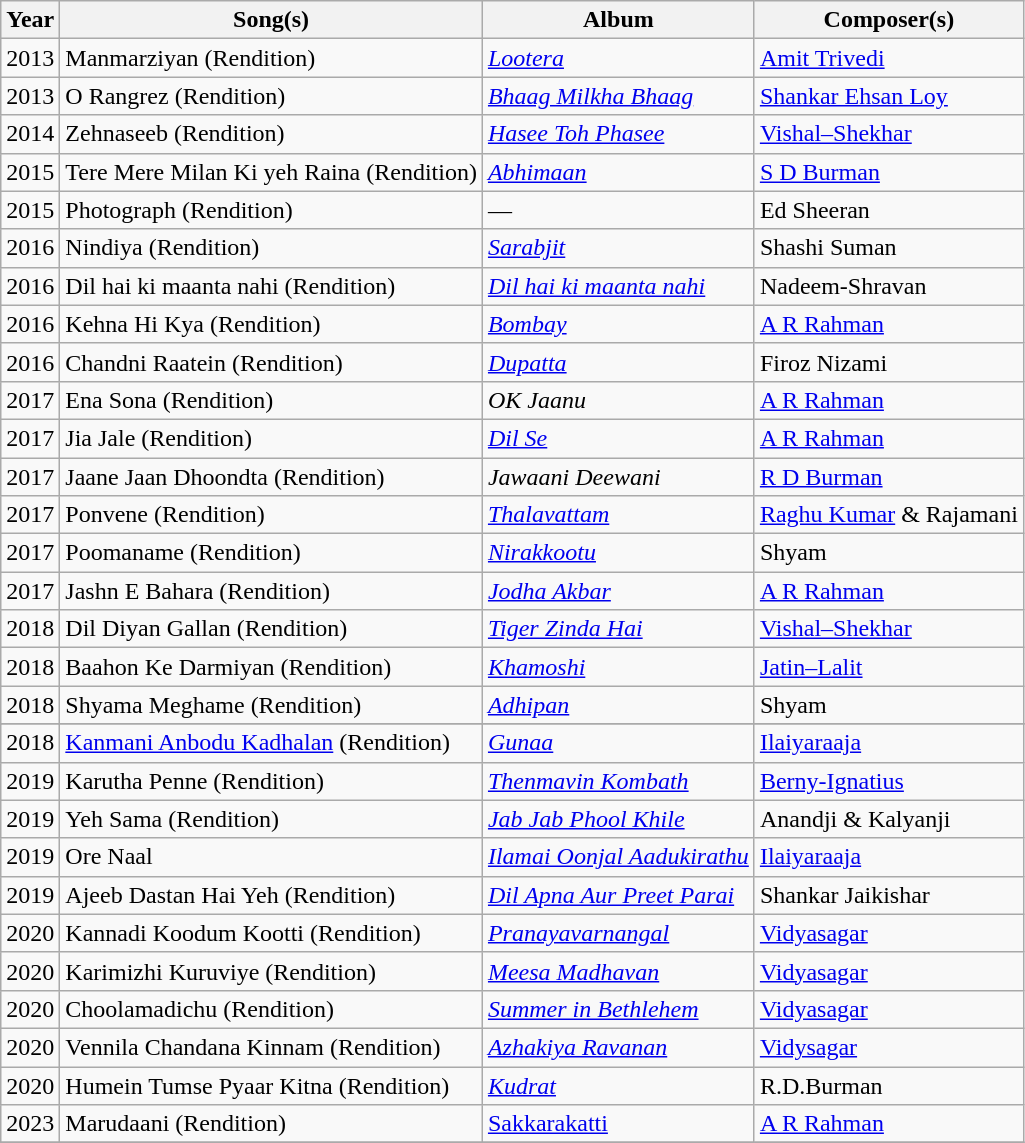<table class="wikitable">
<tr>
<th>Year</th>
<th>Song(s)</th>
<th>Album</th>
<th>Composer(s)</th>
</tr>
<tr>
<td>2013</td>
<td>Manmarziyan (Rendition)</td>
<td><em><a href='#'>Lootera</a></em></td>
<td><a href='#'>Amit Trivedi</a></td>
</tr>
<tr>
<td>2013</td>
<td>O Rangrez (Rendition)</td>
<td><em><a href='#'>Bhaag Milkha Bhaag</a></em></td>
<td><a href='#'>Shankar Ehsan Loy</a></td>
</tr>
<tr>
<td>2014</td>
<td>Zehnaseeb (Rendition)</td>
<td><em><a href='#'>Hasee Toh Phasee</a></em></td>
<td><a href='#'>Vishal–Shekhar</a></td>
</tr>
<tr>
<td>2015</td>
<td>Tere Mere Milan Ki yeh Raina (Rendition)</td>
<td><a href='#'><em>Abhimaan</em></a></td>
<td><a href='#'>S D Burman</a></td>
</tr>
<tr>
<td>2015</td>
<td>Photograph (Rendition)</td>
<td>—</td>
<td>Ed Sheeran</td>
</tr>
<tr>
<td>2016</td>
<td>Nindiya (Rendition)</td>
<td><a href='#'><em>Sarabjit</em></a></td>
<td>Shashi Suman</td>
</tr>
<tr>
<td>2016</td>
<td>Dil hai ki maanta nahi (Rendition)</td>
<td><a href='#'><em>Dil hai ki maanta nahi</em></a></td>
<td>Nadeem-Shravan</td>
</tr>
<tr>
<td>2016</td>
<td>Kehna Hi Kya (Rendition)</td>
<td><a href='#'><em>Bombay</em></a></td>
<td><a href='#'>A R Rahman</a></td>
</tr>
<tr>
<td>2016</td>
<td>Chandni Raatein (Rendition)</td>
<td><a href='#'><em>Dupatta</em></a></td>
<td>Firoz Nizami</td>
</tr>
<tr>
<td>2017</td>
<td>Ena Sona (Rendition)</td>
<td><em>OK Jaanu</em></td>
<td><a href='#'>A R Rahman</a></td>
</tr>
<tr>
<td>2017</td>
<td>Jia Jale (Rendition)</td>
<td><a href='#'><em>Dil Se</em></a></td>
<td><a href='#'>A R Rahman</a></td>
</tr>
<tr>
<td>2017</td>
<td>Jaane Jaan Dhoondta (Rendition)</td>
<td><em>Jawaani Deewani</em></td>
<td><a href='#'>R D Burman</a></td>
</tr>
<tr>
<td>2017</td>
<td>Ponvene (Rendition)</td>
<td><em><a href='#'>Thalavattam</a></em></td>
<td><a href='#'>Raghu Kumar</a> & Rajamani</td>
</tr>
<tr>
<td>2017</td>
<td>Poomaname (Rendition)</td>
<td><a href='#'><em>Nirakkootu</em></a></td>
<td>Shyam</td>
</tr>
<tr>
<td>2017</td>
<td>Jashn E Bahara (Rendition)</td>
<td><a href='#'><em>Jodha Akbar</em></a></td>
<td><a href='#'>A R Rahman</a></td>
</tr>
<tr>
<td>2018</td>
<td>Dil Diyan Gallan (Rendition)</td>
<td><em><a href='#'>Tiger Zinda Hai</a></em></td>
<td><a href='#'>Vishal–Shekhar</a></td>
</tr>
<tr>
<td>2018</td>
<td>Baahon Ke Darmiyan (Rendition)</td>
<td><a href='#'><em>Khamoshi</em></a></td>
<td><a href='#'>Jatin–Lalit</a></td>
</tr>
<tr>
<td>2018</td>
<td>Shyama Meghame (Rendition)</td>
<td><em><a href='#'>Adhipan</a></em></td>
<td>Shyam</td>
</tr>
<tr>
</tr>
<tr>
<td>2018</td>
<td><a href='#'>Kanmani Anbodu Kadhalan</a> (Rendition)</td>
<td><em><a href='#'>Gunaa</a></em></td>
<td><a href='#'>Ilaiyaraaja</a></td>
</tr>
<tr>
<td>2019</td>
<td>Karutha Penne (Rendition)</td>
<td><em><a href='#'>Thenmavin Kombath</a></em></td>
<td><a href='#'>Berny-Ignatius</a></td>
</tr>
<tr>
<td>2019</td>
<td>Yeh Sama (Rendition)</td>
<td><em><a href='#'>Jab Jab Phool Khile</a></em></td>
<td>Anandji  & Kalyanji</td>
</tr>
<tr>
<td>2019</td>
<td>Ore Naal</td>
<td><em><a href='#'>Ilamai Oonjal Aadukirathu</a></em></td>
<td><a href='#'>Ilaiyaraaja</a></td>
</tr>
<tr>
<td>2019</td>
<td>Ajeeb Dastan Hai Yeh (Rendition)</td>
<td><em><a href='#'>Dil Apna Aur Preet Parai</a></em></td>
<td>Shankar Jaikishar</td>
</tr>
<tr>
<td>2020</td>
<td>Kannadi Koodum Kootti (Rendition)</td>
<td><em><a href='#'>Pranayavarnangal</a></em></td>
<td><a href='#'>Vidyasagar</a></td>
</tr>
<tr>
<td>2020</td>
<td>Karimizhi Kuruviye (Rendition)</td>
<td><em><a href='#'>Meesa Madhavan</a></em></td>
<td><a href='#'>Vidyasagar</a></td>
</tr>
<tr>
<td>2020</td>
<td>Choolamadichu (Rendition)</td>
<td><em><a href='#'>Summer in Bethlehem</a></em></td>
<td><a href='#'>Vidyasagar</a></td>
</tr>
<tr>
<td>2020</td>
<td>Vennila Chandana Kinnam (Rendition)</td>
<td><em><a href='#'>Azhakiya Ravanan</a></em></td>
<td><a href='#'>Vidysagar</a></td>
</tr>
<tr>
<td>2020</td>
<td>Humein Tumse Pyaar Kitna (Rendition)</td>
<td><em><a href='#'>Kudrat</a></em></td>
<td>R.D.Burman</td>
</tr>
<tr>
<td>2023</td>
<td>Marudaani (Rendition)</td>
<td><a href='#'>Sakkarakatti</a></td>
<td><a href='#'>A R Rahman</a></td>
</tr>
<tr>
</tr>
</table>
